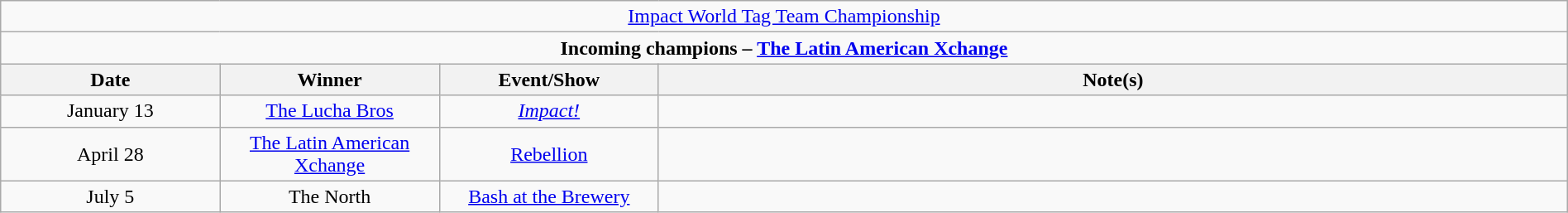<table class="wikitable" style="text-align:center; width:100%;">
<tr>
<td colspan="4"><a href='#'>Impact World Tag Team Championship</a></td>
</tr>
<tr>
<td colspan="4"><strong>Incoming champions – <a href='#'>The Latin American Xchange</a> </strong></td>
</tr>
<tr>
<th width=14%>Date</th>
<th width=14%>Winner</th>
<th width=14%>Event/Show</th>
<th width=58%>Note(s)</th>
</tr>
<tr>
<td>January 13<br></td>
<td><a href='#'>The Lucha Bros</a><br></td>
<td><em><a href='#'>Impact!</a></em></td>
<td></td>
</tr>
<tr>
<td>April 28</td>
<td><a href='#'>The Latin American Xchange</a><br></td>
<td><a href='#'>Rebellion</a></td>
<td></td>
</tr>
<tr>
<td>July 5</td>
<td>The North<br></td>
<td><a href='#'>Bash at the Brewery</a></td>
<td></td>
</tr>
</table>
